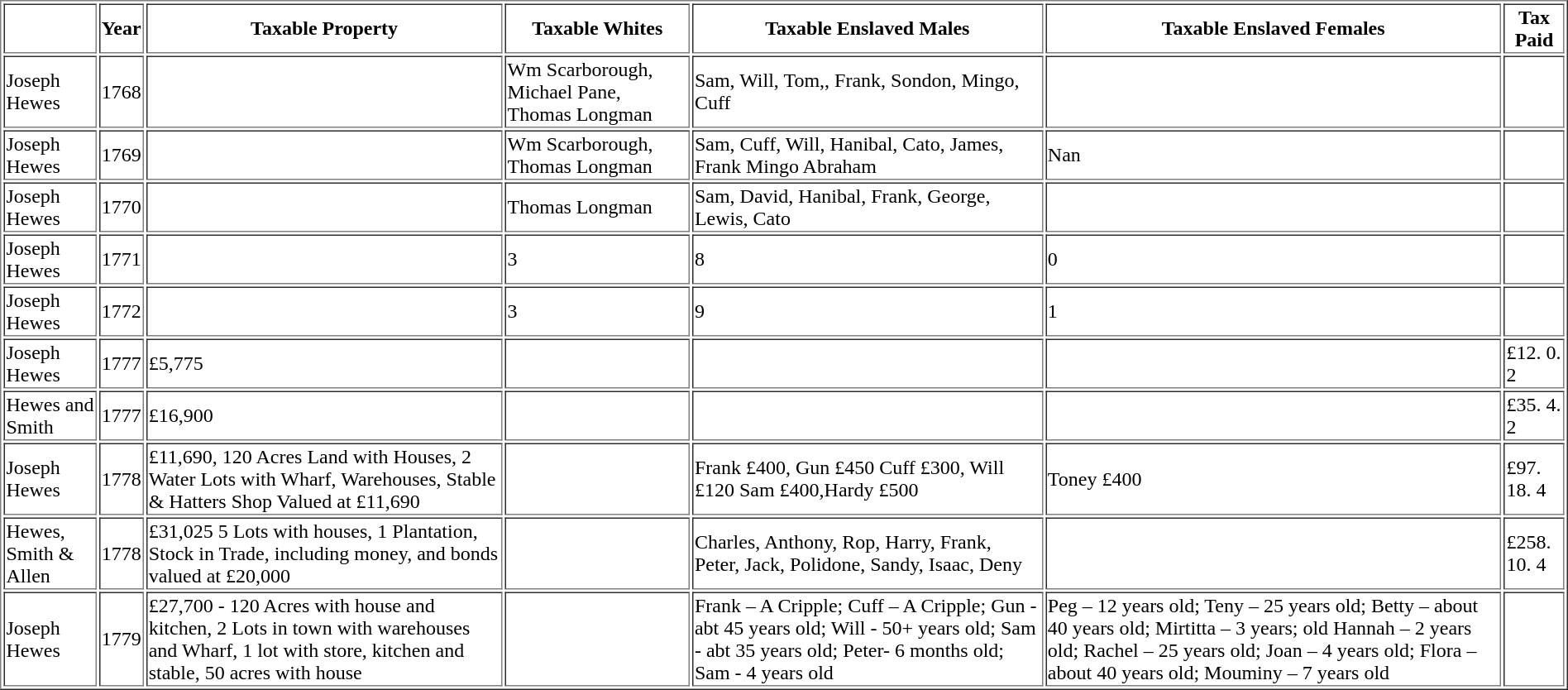<table border="1" class="sortable">
<tr>
<th></th>
<th>Year</th>
<th>Taxable Property</th>
<th>Taxable Whites</th>
<th>Taxable Enslaved Males</th>
<th>Taxable Enslaved Females</th>
<th>Tax Paid</th>
</tr>
<tr>
<td>Joseph Hewes</td>
<td>1768</td>
<td></td>
<td>Wm Scarborough, Michael Pane, Thomas Longman</td>
<td>Sam, Will, Tom,, Frank, Sondon, Mingo, Cuff</td>
<td></td>
<td></td>
</tr>
<tr>
<td>Joseph Hewes</td>
<td>1769</td>
<td></td>
<td>Wm Scarborough, Thomas Longman</td>
<td>Sam, Cuff, Will, Hanibal, Cato, James, Frank Mingo Abraham</td>
<td>Nan</td>
<td></td>
</tr>
<tr>
<td>Joseph Hewes</td>
<td>1770</td>
<td></td>
<td>Thomas Longman</td>
<td>Sam, David, Hanibal, Frank, George, Lewis, Cato</td>
<td></td>
<td></td>
</tr>
<tr>
<td>Joseph Hewes</td>
<td>1771</td>
<td></td>
<td>3</td>
<td>8</td>
<td>0</td>
<td></td>
</tr>
<tr>
<td>Joseph Hewes</td>
<td>1772</td>
<td></td>
<td>3</td>
<td>9</td>
<td>1</td>
<td></td>
</tr>
<tr>
<td>Joseph Hewes</td>
<td>1777</td>
<td>£5,775</td>
<td></td>
<td></td>
<td></td>
<td>£12. 0. 2</td>
</tr>
<tr>
<td>Hewes and Smith</td>
<td>1777</td>
<td>£16,900</td>
<td></td>
<td></td>
<td></td>
<td>£35. 4. 2</td>
</tr>
<tr>
<td>Joseph Hewes</td>
<td>1778</td>
<td>£11,690, 120 Acres Land with Houses, 2 Water Lots with Wharf, Warehouses, Stable & Hatters Shop Valued at £11,690</td>
<td></td>
<td>Frank £400, Gun £450 Cuff £300, Will £120 Sam £400,Hardy £500</td>
<td>Toney £400</td>
<td>£97. 18. 4</td>
</tr>
<tr>
<td>Hewes, Smith & Allen</td>
<td>1778</td>
<td>£31,025 5 Lots with houses, 1 Plantation, Stock in Trade, including money, and bonds valued at £20,000</td>
<td></td>
<td>Charles, Anthony, Rop, Harry, Frank, Peter, Jack, Polidone, Sandy, Isaac, Deny</td>
<td></td>
<td>£258. 10. 4</td>
</tr>
<tr>
<td>Joseph Hewes</td>
<td>1779</td>
<td>£27,700  - 120 Acres with house and kitchen, 2 Lots in town with warehouses and Wharf, 1 lot with store, kitchen and stable, 50 acres with house</td>
<td></td>
<td>Frank – A Cripple; Cuff – A Cripple; Gun - abt 45 years old;  Will - 50+ years old; Sam - abt 35 years old; Peter- 6 months old; Sam - 4 years old</td>
<td>Peg – 12 years old;  Teny – 25 years old; Betty – about 40 years old; Mirtitta – 3 years; old Hannah – 2 years old; Rachel – 25 years old; Joan – 4 years old; Flora – about 40 years old; Mouminy – 7 years old</td>
<td></td>
</tr>
</table>
